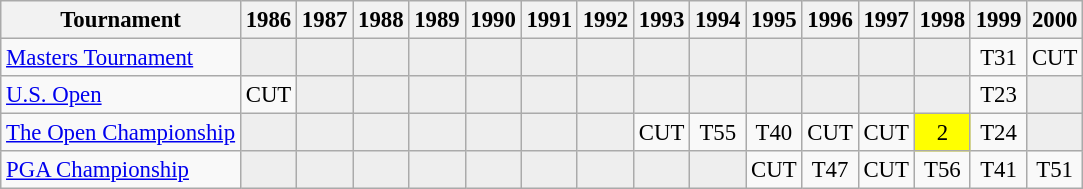<table class="wikitable" style="font-size:95%;text-align:center;">
<tr>
<th>Tournament</th>
<th>1986</th>
<th>1987</th>
<th>1988</th>
<th>1989</th>
<th>1990</th>
<th>1991</th>
<th>1992</th>
<th>1993</th>
<th>1994</th>
<th>1995</th>
<th>1996</th>
<th>1997</th>
<th>1998</th>
<th>1999</th>
<th>2000</th>
</tr>
<tr>
<td align=left><a href='#'>Masters Tournament</a></td>
<td style="background:#eeeeee;"></td>
<td style="background:#eeeeee;"></td>
<td style="background:#eeeeee;"></td>
<td style="background:#eeeeee;"></td>
<td style="background:#eeeeee;"></td>
<td style="background:#eeeeee;"></td>
<td style="background:#eeeeee;"></td>
<td style="background:#eeeeee;"></td>
<td style="background:#eeeeee;"></td>
<td style="background:#eeeeee;"></td>
<td style="background:#eeeeee;"></td>
<td style="background:#eeeeee;"></td>
<td style="background:#eeeeee;"></td>
<td>T31</td>
<td>CUT</td>
</tr>
<tr>
<td align=left><a href='#'>U.S. Open</a></td>
<td>CUT</td>
<td style="background:#eeeeee;"></td>
<td style="background:#eeeeee;"></td>
<td style="background:#eeeeee;"></td>
<td style="background:#eeeeee;"></td>
<td style="background:#eeeeee;"></td>
<td style="background:#eeeeee;"></td>
<td style="background:#eeeeee;"></td>
<td style="background:#eeeeee;"></td>
<td style="background:#eeeeee;"></td>
<td style="background:#eeeeee;"></td>
<td style="background:#eeeeee;"></td>
<td style="background:#eeeeee;"></td>
<td>T23</td>
<td style="background:#eeeeee;"></td>
</tr>
<tr>
<td align=left><a href='#'>The Open Championship</a></td>
<td style="background:#eeeeee;"></td>
<td style="background:#eeeeee;"></td>
<td style="background:#eeeeee;"></td>
<td style="background:#eeeeee;"></td>
<td style="background:#eeeeee;"></td>
<td style="background:#eeeeee;"></td>
<td style="background:#eeeeee;"></td>
<td>CUT</td>
<td>T55</td>
<td>T40</td>
<td>CUT</td>
<td>CUT</td>
<td style="background:yellow;">2</td>
<td>T24</td>
<td style="background:#eeeeee;"></td>
</tr>
<tr>
<td align=left><a href='#'>PGA Championship</a></td>
<td style="background:#eeeeee;"></td>
<td style="background:#eeeeee;"></td>
<td style="background:#eeeeee;"></td>
<td style="background:#eeeeee;"></td>
<td style="background:#eeeeee;"></td>
<td style="background:#eeeeee;"></td>
<td style="background:#eeeeee;"></td>
<td style="background:#eeeeee;"></td>
<td style="background:#eeeeee;"></td>
<td>CUT</td>
<td>T47</td>
<td>CUT</td>
<td>T56</td>
<td>T41</td>
<td>T51</td>
</tr>
</table>
